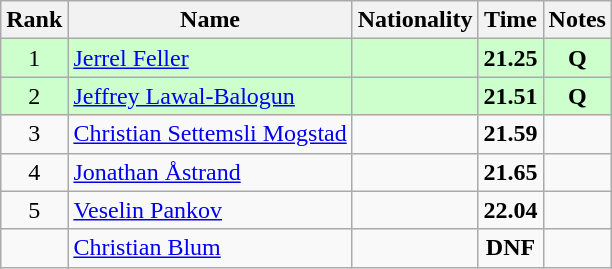<table class="wikitable sortable" style="text-align:center">
<tr>
<th>Rank</th>
<th>Name</th>
<th>Nationality</th>
<th>Time</th>
<th>Notes</th>
</tr>
<tr bgcolor=ccffcc>
<td>1</td>
<td align=left><a href='#'>Jerrel Feller</a></td>
<td align=left></td>
<td><strong>21.25</strong></td>
<td><strong>Q</strong></td>
</tr>
<tr bgcolor=ccffcc>
<td>2</td>
<td align=left><a href='#'>Jeffrey Lawal-Balogun</a></td>
<td align=left></td>
<td><strong>21.51</strong></td>
<td><strong>Q</strong></td>
</tr>
<tr>
<td>3</td>
<td align=left><a href='#'>Christian Settemsli Mogstad</a></td>
<td align=left></td>
<td><strong>21.59</strong></td>
<td></td>
</tr>
<tr>
<td>4</td>
<td align=left><a href='#'>Jonathan Åstrand</a></td>
<td align=left></td>
<td><strong>21.65</strong></td>
<td></td>
</tr>
<tr>
<td>5</td>
<td align=left><a href='#'>Veselin Pankov</a></td>
<td align=left></td>
<td><strong>22.04</strong></td>
<td></td>
</tr>
<tr>
<td></td>
<td align=left><a href='#'>Christian Blum</a></td>
<td align=left></td>
<td><strong>DNF</strong></td>
<td></td>
</tr>
</table>
